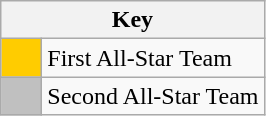<table class="wikitable" style="text-align: center;">
<tr>
<th colspan=2>Key</th>
</tr>
<tr>
<td style="background:#FFCC00; width:20px;"></td>
<td align=left>First All-Star Team</td>
</tr>
<tr>
<td style="background:#C0C0C0; width:20px;"></td>
<td align=left>Second All-Star Team</td>
</tr>
</table>
